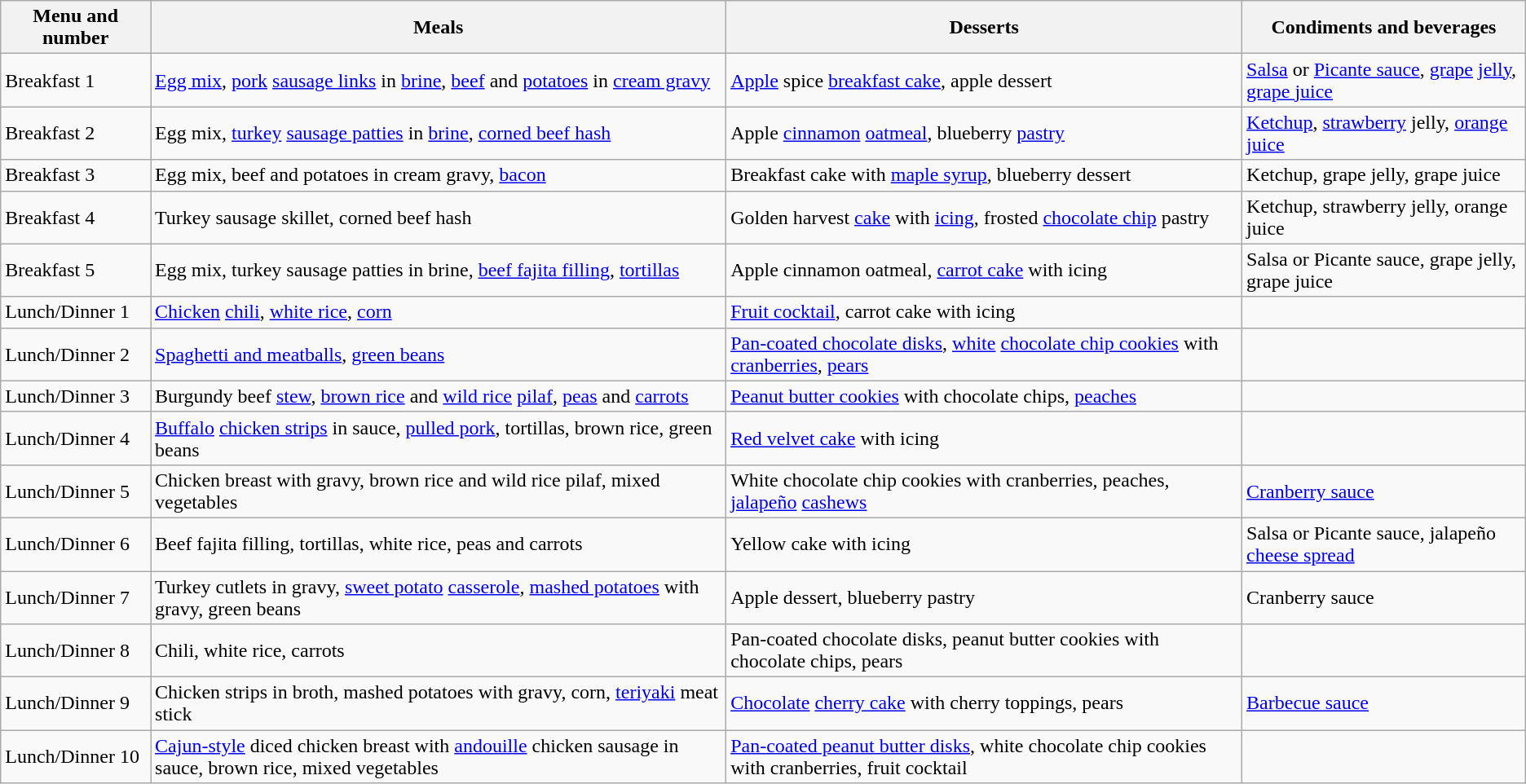<table class="wikitable">
<tr>
<th>Menu and number</th>
<th>Meals</th>
<th>Desserts</th>
<th>Condiments and beverages</th>
</tr>
<tr>
<td>Breakfast 1</td>
<td><a href='#'>Egg mix</a>, <a href='#'>pork</a> <a href='#'>sausage links</a> in <a href='#'>brine</a>, <a href='#'>beef</a> and <a href='#'>potatoes</a> in <a href='#'>cream gravy</a></td>
<td><a href='#'>Apple</a> spice <a href='#'>breakfast cake</a>, apple dessert</td>
<td><a href='#'>Salsa</a> or <a href='#'>Picante sauce</a>, <a href='#'>grape</a> <a href='#'>jelly</a>, <a href='#'>grape juice</a></td>
</tr>
<tr>
<td>Breakfast 2</td>
<td>Egg mix, <a href='#'>turkey</a> <a href='#'>sausage patties</a> in <a href='#'>brine</a>, <a href='#'>corned beef hash</a></td>
<td>Apple <a href='#'>cinnamon</a> <a href='#'>oatmeal</a>, blueberry <a href='#'>pastry</a></td>
<td><a href='#'>Ketchup</a>, <a href='#'>strawberry</a> jelly, <a href='#'>orange juice</a></td>
</tr>
<tr>
<td>Breakfast 3</td>
<td>Egg mix, beef and potatoes in cream gravy, <a href='#'>bacon</a></td>
<td>Breakfast cake with <a href='#'>maple syrup</a>, blueberry dessert</td>
<td>Ketchup, grape jelly, grape juice</td>
</tr>
<tr>
<td>Breakfast 4</td>
<td>Turkey sausage skillet, corned beef hash</td>
<td>Golden harvest <a href='#'>cake</a> with <a href='#'>icing</a>, frosted <a href='#'>chocolate chip</a> pastry</td>
<td>Ketchup, strawberry jelly, orange juice</td>
</tr>
<tr>
<td>Breakfast 5</td>
<td>Egg mix, turkey sausage patties in brine, <a href='#'>beef fajita filling</a>, <a href='#'>tortillas</a></td>
<td>Apple cinnamon oatmeal, <a href='#'>carrot cake</a> with icing</td>
<td>Salsa or Picante sauce, grape jelly, grape juice</td>
</tr>
<tr>
<td>Lunch/Dinner 1</td>
<td><a href='#'>Chicken</a> <a href='#'>chili</a>, <a href='#'>white rice</a>, <a href='#'>corn</a></td>
<td><a href='#'>Fruit cocktail</a>, carrot cake with icing</td>
<td></td>
</tr>
<tr>
<td>Lunch/Dinner 2</td>
<td><a href='#'>Spaghetti and meatballs</a>, <a href='#'>green beans</a></td>
<td><a href='#'>Pan-coated chocolate disks</a>, <a href='#'>white</a> <a href='#'>chocolate chip cookies</a> with <a href='#'>cranberries</a>, <a href='#'>pears</a></td>
<td></td>
</tr>
<tr>
<td>Lunch/Dinner 3</td>
<td>Burgundy beef <a href='#'>stew</a>, <a href='#'>brown rice</a> and <a href='#'>wild rice</a> <a href='#'>pilaf</a>, <a href='#'>peas</a> and <a href='#'>carrots</a></td>
<td><a href='#'>Peanut butter cookies</a> with chocolate chips, <a href='#'>peaches</a></td>
<td></td>
</tr>
<tr>
<td>Lunch/Dinner 4</td>
<td><a href='#'>Buffalo</a> <a href='#'>chicken strips</a> in sauce, <a href='#'>pulled pork</a>, tortillas, brown rice, green beans</td>
<td><a href='#'>Red velvet cake</a> with icing</td>
<td></td>
</tr>
<tr>
<td>Lunch/Dinner 5</td>
<td>Chicken breast with gravy, brown rice and wild rice pilaf, mixed vegetables</td>
<td>White chocolate chip cookies with cranberries, peaches, <a href='#'>jalapeño</a> <a href='#'>cashews</a></td>
<td><a href='#'>Cranberry sauce</a></td>
</tr>
<tr>
<td>Lunch/Dinner 6</td>
<td>Beef fajita filling, tortillas, white rice, peas and carrots</td>
<td>Yellow cake with icing</td>
<td>Salsa or Picante sauce, jalapeño <a href='#'>cheese spread</a></td>
</tr>
<tr>
<td>Lunch/Dinner 7</td>
<td>Turkey cutlets in gravy, <a href='#'>sweet potato</a> <a href='#'>casserole</a>, <a href='#'>mashed potatoes</a> with gravy, green beans</td>
<td>Apple dessert, blueberry pastry</td>
<td>Cranberry sauce</td>
</tr>
<tr>
<td>Lunch/Dinner 8</td>
<td>Chili, white rice, carrots</td>
<td>Pan-coated chocolate disks, peanut butter cookies with chocolate chips, pears</td>
<td></td>
</tr>
<tr>
<td>Lunch/Dinner 9</td>
<td>Chicken strips in broth, mashed potatoes with gravy, corn, <a href='#'>teriyaki</a> meat stick</td>
<td><a href='#'>Chocolate</a> <a href='#'>cherry cake</a> with cherry toppings, pears</td>
<td><a href='#'>Barbecue sauce</a></td>
</tr>
<tr>
<td>Lunch/Dinner 10</td>
<td><a href='#'>Cajun-style</a> diced chicken breast with <a href='#'>andouille</a> chicken sausage in sauce, brown rice, mixed vegetables</td>
<td><a href='#'>Pan-coated peanut butter disks</a>, white chocolate chip cookies with cranberries, fruit cocktail</td>
<td></td>
</tr>
</table>
